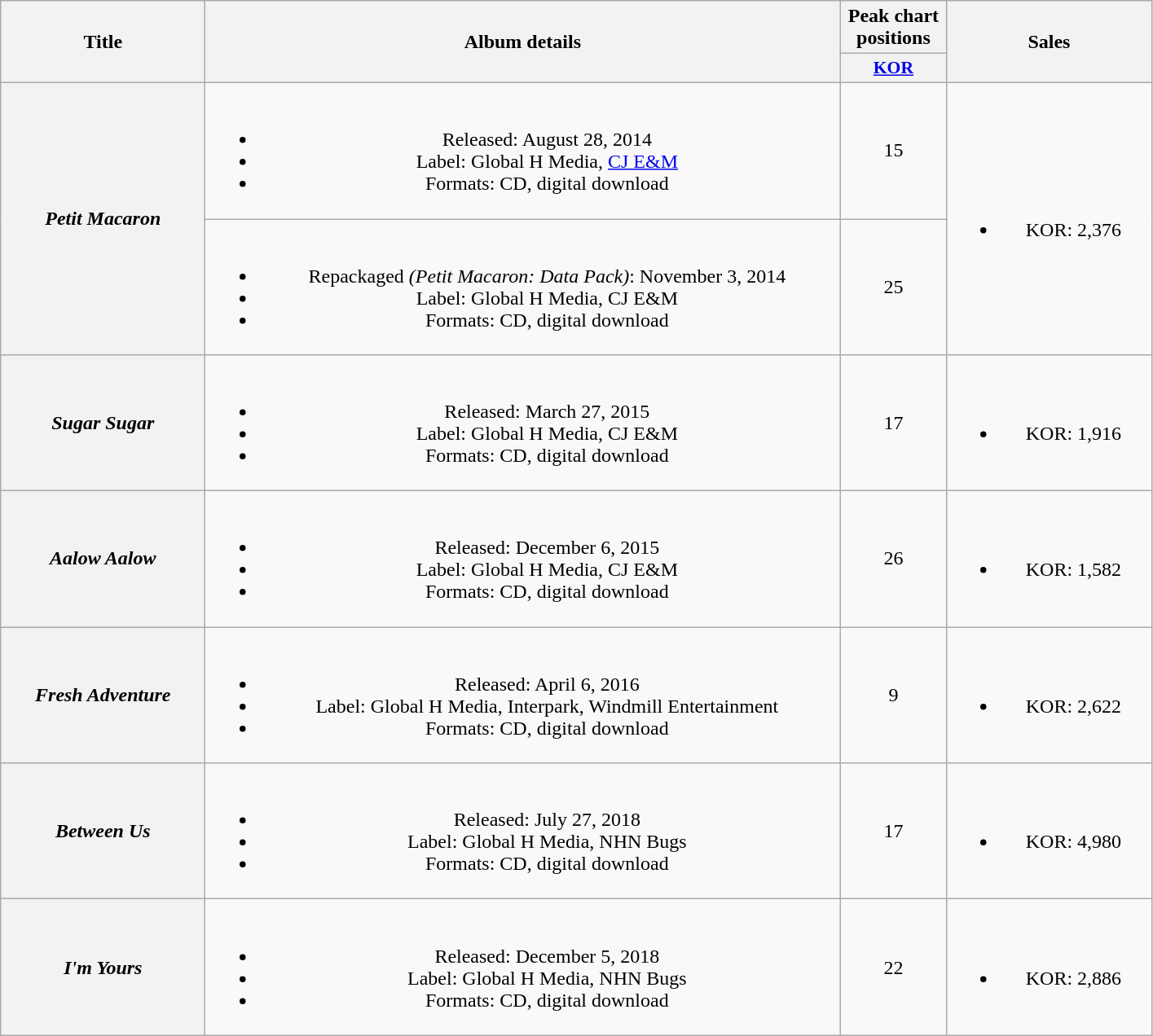<table class="wikitable plainrowheaders" style="text-align:center;">
<tr>
<th scope="col" rowspan="2" style="width:10em;">Title</th>
<th scope="col" rowspan="2" style="width:32em;">Album details</th>
<th scope="col" colspan="1" style="width:5em;">Peak chart positions</th>
<th scope="col" rowspan="2" style="width:10em;">Sales</th>
</tr>
<tr>
<th scope="col" style="width:3em;font-size:90%;"><a href='#'>KOR</a><br></th>
</tr>
<tr>
<th scope="row" rowspan="2"><em>Petit Macaron</em></th>
<td><br><ul><li>Released: August 28, 2014</li><li>Label: Global H Media, <a href='#'>CJ E&M</a></li><li>Formats: CD, digital download</li></ul></td>
<td>15</td>
<td rowspan="2"><br><ul><li>KOR: 2,376</li></ul></td>
</tr>
<tr>
<td><br><ul><li>Repackaged <em>(Petit Macaron: Data Pack)</em>: November 3, 2014</li><li>Label: Global H Media, CJ E&M</li><li>Formats: CD, digital download</li></ul></td>
<td>25</td>
</tr>
<tr>
<th scope="row"><em>Sugar Sugar</em></th>
<td><br><ul><li>Released: March 27, 2015</li><li>Label: Global H Media, CJ E&M</li><li>Formats: CD, digital download</li></ul></td>
<td>17</td>
<td><br><ul><li>KOR: 1,916</li></ul></td>
</tr>
<tr>
<th scope="row"><em>Aalow Aalow</em></th>
<td><br><ul><li>Released: December 6, 2015</li><li>Label: Global H Media, CJ E&M</li><li>Formats: CD, digital download</li></ul></td>
<td>26</td>
<td><br><ul><li>KOR: 1,582</li></ul></td>
</tr>
<tr>
<th scope="row"><em>Fresh Adventure</em></th>
<td><br><ul><li>Released: April 6, 2016</li><li>Label: Global H Media, Interpark, Windmill Entertainment</li><li>Formats: CD, digital download</li></ul></td>
<td>9</td>
<td><br><ul><li>KOR: 2,622</li></ul></td>
</tr>
<tr>
<th scope="row"><em>Between Us</em></th>
<td><br><ul><li>Released: July 27, 2018</li><li>Label: Global H Media, NHN Bugs</li><li>Formats: CD, digital download</li></ul></td>
<td>17</td>
<td><br><ul><li>KOR: 4,980</li></ul></td>
</tr>
<tr>
<th scope="row"><em>I'm Yours</em></th>
<td><br><ul><li>Released: December 5, 2018</li><li>Label: Global H Media, NHN Bugs</li><li>Formats: CD, digital download</li></ul></td>
<td>22</td>
<td><br><ul><li>KOR: 2,886</li></ul></td>
</tr>
</table>
